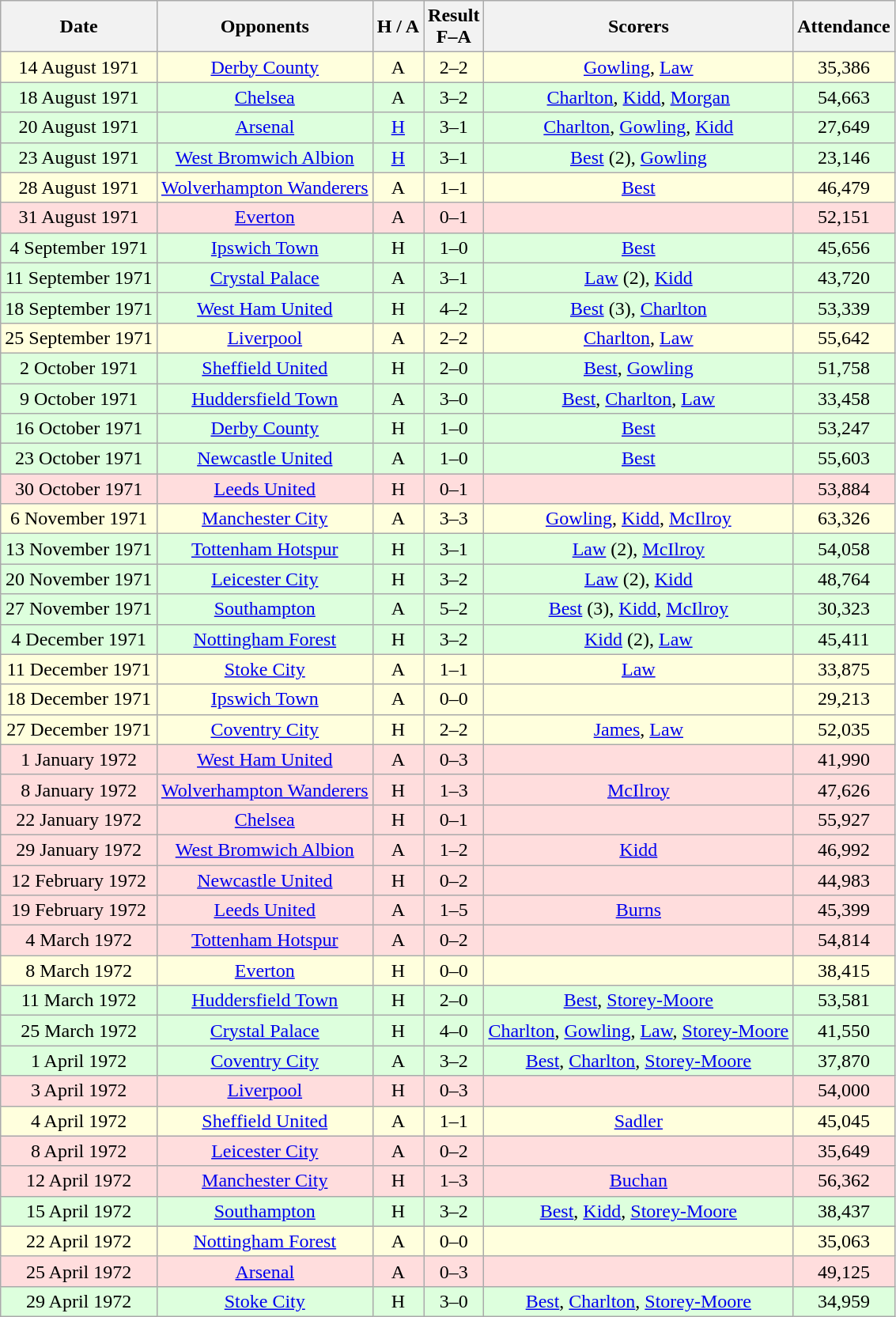<table class="wikitable" style="text-align:center">
<tr>
<th>Date</th>
<th>Opponents</th>
<th>H / A</th>
<th>Result<br>F–A</th>
<th>Scorers</th>
<th>Attendance</th>
</tr>
<tr bgcolor="#ffffdd">
<td>14 August 1971</td>
<td><a href='#'>Derby County</a></td>
<td>A</td>
<td>2–2</td>
<td><a href='#'>Gowling</a>, <a href='#'>Law</a></td>
<td>35,386</td>
</tr>
<tr bgcolor="#ddffdd">
<td>18 August 1971</td>
<td><a href='#'>Chelsea</a></td>
<td>A</td>
<td>3–2</td>
<td><a href='#'>Charlton</a>, <a href='#'>Kidd</a>, <a href='#'>Morgan</a></td>
<td>54,663</td>
</tr>
<tr bgcolor="#ddffdd">
<td>20 August 1971</td>
<td><a href='#'>Arsenal</a></td>
<td><a href='#'>H</a></td>
<td>3–1</td>
<td><a href='#'>Charlton</a>, <a href='#'>Gowling</a>, <a href='#'>Kidd</a></td>
<td>27,649</td>
</tr>
<tr bgcolor="#ddffdd">
<td>23 August 1971</td>
<td><a href='#'>West Bromwich Albion</a></td>
<td><a href='#'>H</a></td>
<td>3–1</td>
<td><a href='#'>Best</a> (2), <a href='#'>Gowling</a></td>
<td>23,146</td>
</tr>
<tr bgcolor="#ffffdd">
<td>28 August 1971</td>
<td><a href='#'>Wolverhampton Wanderers</a></td>
<td>A</td>
<td>1–1</td>
<td><a href='#'>Best</a></td>
<td>46,479</td>
</tr>
<tr bgcolor="#ffdddd">
<td>31 August 1971</td>
<td><a href='#'>Everton</a></td>
<td>A</td>
<td>0–1</td>
<td></td>
<td>52,151</td>
</tr>
<tr bgcolor="#ddffdd">
<td>4 September 1971</td>
<td><a href='#'>Ipswich Town</a></td>
<td>H</td>
<td>1–0</td>
<td><a href='#'>Best</a></td>
<td>45,656</td>
</tr>
<tr bgcolor="#ddffdd">
<td>11 September 1971</td>
<td><a href='#'>Crystal Palace</a></td>
<td>A</td>
<td>3–1</td>
<td><a href='#'>Law</a> (2), <a href='#'>Kidd</a></td>
<td>43,720</td>
</tr>
<tr bgcolor="#ddffdd">
<td>18 September 1971</td>
<td><a href='#'>West Ham United</a></td>
<td>H</td>
<td>4–2</td>
<td><a href='#'>Best</a> (3), <a href='#'>Charlton</a></td>
<td>53,339</td>
</tr>
<tr bgcolor="#ffffdd">
<td>25 September 1971</td>
<td><a href='#'>Liverpool</a></td>
<td>A</td>
<td>2–2</td>
<td><a href='#'>Charlton</a>, <a href='#'>Law</a></td>
<td>55,642</td>
</tr>
<tr bgcolor="#ddffdd">
<td>2 October 1971</td>
<td><a href='#'>Sheffield United</a></td>
<td>H</td>
<td>2–0</td>
<td><a href='#'>Best</a>, <a href='#'>Gowling</a></td>
<td>51,758</td>
</tr>
<tr bgcolor="#ddffdd">
<td>9 October 1971</td>
<td><a href='#'>Huddersfield Town</a></td>
<td>A</td>
<td>3–0</td>
<td><a href='#'>Best</a>, <a href='#'>Charlton</a>, <a href='#'>Law</a></td>
<td>33,458</td>
</tr>
<tr bgcolor="#ddffdd">
<td>16 October 1971</td>
<td><a href='#'>Derby County</a></td>
<td>H</td>
<td>1–0</td>
<td><a href='#'>Best</a></td>
<td>53,247</td>
</tr>
<tr bgcolor="#ddffdd">
<td>23 October 1971</td>
<td><a href='#'>Newcastle United</a></td>
<td>A</td>
<td>1–0</td>
<td><a href='#'>Best</a></td>
<td>55,603</td>
</tr>
<tr bgcolor="#ffdddd">
<td>30 October 1971</td>
<td><a href='#'>Leeds United</a></td>
<td>H</td>
<td>0–1</td>
<td></td>
<td>53,884</td>
</tr>
<tr bgcolor="#ffffdd">
<td>6 November 1971</td>
<td><a href='#'>Manchester City</a></td>
<td>A</td>
<td>3–3</td>
<td><a href='#'>Gowling</a>, <a href='#'>Kidd</a>, <a href='#'>McIlroy</a></td>
<td>63,326</td>
</tr>
<tr bgcolor="#ddffdd">
<td>13 November 1971</td>
<td><a href='#'>Tottenham Hotspur</a></td>
<td>H</td>
<td>3–1</td>
<td><a href='#'>Law</a> (2), <a href='#'>McIlroy</a></td>
<td>54,058</td>
</tr>
<tr bgcolor="#ddffdd">
<td>20 November 1971</td>
<td><a href='#'>Leicester City</a></td>
<td>H</td>
<td>3–2</td>
<td><a href='#'>Law</a> (2), <a href='#'>Kidd</a></td>
<td>48,764</td>
</tr>
<tr bgcolor="#ddffdd">
<td>27 November 1971</td>
<td><a href='#'>Southampton</a></td>
<td>A</td>
<td>5–2</td>
<td><a href='#'>Best</a> (3), <a href='#'>Kidd</a>, <a href='#'>McIlroy</a></td>
<td>30,323</td>
</tr>
<tr bgcolor="#ddffdd">
<td>4 December 1971</td>
<td><a href='#'>Nottingham Forest</a></td>
<td>H</td>
<td>3–2</td>
<td><a href='#'>Kidd</a> (2), <a href='#'>Law</a></td>
<td>45,411</td>
</tr>
<tr bgcolor="#ffffdd">
<td>11 December 1971</td>
<td><a href='#'>Stoke City</a></td>
<td>A</td>
<td>1–1</td>
<td><a href='#'>Law</a></td>
<td>33,875</td>
</tr>
<tr bgcolor="#ffffdd">
<td>18 December 1971</td>
<td><a href='#'>Ipswich Town</a></td>
<td>A</td>
<td>0–0</td>
<td></td>
<td>29,213</td>
</tr>
<tr bgcolor="#ffffdd">
<td>27 December 1971</td>
<td><a href='#'>Coventry City</a></td>
<td>H</td>
<td>2–2</td>
<td><a href='#'>James</a>, <a href='#'>Law</a></td>
<td>52,035</td>
</tr>
<tr bgcolor="#ffdddd">
<td>1 January 1972</td>
<td><a href='#'>West Ham United</a></td>
<td>A</td>
<td>0–3</td>
<td></td>
<td>41,990</td>
</tr>
<tr bgcolor="#ffdddd">
<td>8 January 1972</td>
<td><a href='#'>Wolverhampton Wanderers</a></td>
<td>H</td>
<td>1–3</td>
<td><a href='#'>McIlroy</a></td>
<td>47,626</td>
</tr>
<tr bgcolor="#ffdddd">
<td>22 January 1972</td>
<td><a href='#'>Chelsea</a></td>
<td>H</td>
<td>0–1</td>
<td></td>
<td>55,927</td>
</tr>
<tr bgcolor="#ffdddd">
<td>29 January 1972</td>
<td><a href='#'>West Bromwich Albion</a></td>
<td>A</td>
<td>1–2</td>
<td><a href='#'>Kidd</a></td>
<td>46,992</td>
</tr>
<tr bgcolor="#ffdddd">
<td>12 February 1972</td>
<td><a href='#'>Newcastle United</a></td>
<td>H</td>
<td>0–2</td>
<td></td>
<td>44,983</td>
</tr>
<tr bgcolor="#ffdddd">
<td>19 February 1972</td>
<td><a href='#'>Leeds United</a></td>
<td>A</td>
<td>1–5</td>
<td><a href='#'>Burns</a></td>
<td>45,399</td>
</tr>
<tr bgcolor="#ffdddd">
<td>4 March 1972</td>
<td><a href='#'>Tottenham Hotspur</a></td>
<td>A</td>
<td>0–2</td>
<td></td>
<td>54,814</td>
</tr>
<tr bgcolor="#ffffdd">
<td>8 March 1972</td>
<td><a href='#'>Everton</a></td>
<td>H</td>
<td>0–0</td>
<td></td>
<td>38,415</td>
</tr>
<tr bgcolor="#ddffdd">
<td>11 March 1972</td>
<td><a href='#'>Huddersfield Town</a></td>
<td>H</td>
<td>2–0</td>
<td><a href='#'>Best</a>, <a href='#'>Storey-Moore</a></td>
<td>53,581</td>
</tr>
<tr bgcolor="#ddffdd">
<td>25 March 1972</td>
<td><a href='#'>Crystal Palace</a></td>
<td>H</td>
<td>4–0</td>
<td><a href='#'>Charlton</a>, <a href='#'>Gowling</a>, <a href='#'>Law</a>, <a href='#'>Storey-Moore</a></td>
<td>41,550</td>
</tr>
<tr bgcolor="#ddffdd">
<td>1 April 1972</td>
<td><a href='#'>Coventry City</a></td>
<td>A</td>
<td>3–2</td>
<td><a href='#'>Best</a>, <a href='#'>Charlton</a>, <a href='#'>Storey-Moore</a></td>
<td>37,870</td>
</tr>
<tr bgcolor="#ffdddd">
<td>3 April 1972</td>
<td><a href='#'>Liverpool</a></td>
<td>H</td>
<td>0–3</td>
<td></td>
<td>54,000</td>
</tr>
<tr bgcolor="#ffffdd">
<td>4 April 1972</td>
<td><a href='#'>Sheffield United</a></td>
<td>A</td>
<td>1–1</td>
<td><a href='#'>Sadler</a></td>
<td>45,045</td>
</tr>
<tr bgcolor="#ffdddd">
<td>8 April 1972</td>
<td><a href='#'>Leicester City</a></td>
<td>A</td>
<td>0–2</td>
<td></td>
<td>35,649</td>
</tr>
<tr bgcolor="#ffdddd">
<td>12 April 1972</td>
<td><a href='#'>Manchester City</a></td>
<td>H</td>
<td>1–3</td>
<td><a href='#'>Buchan</a></td>
<td>56,362</td>
</tr>
<tr bgcolor="#ddffdd">
<td>15 April 1972</td>
<td><a href='#'>Southampton</a></td>
<td>H</td>
<td>3–2</td>
<td><a href='#'>Best</a>, <a href='#'>Kidd</a>, <a href='#'>Storey-Moore</a></td>
<td>38,437</td>
</tr>
<tr bgcolor="#ffffdd">
<td>22 April 1972</td>
<td><a href='#'>Nottingham Forest</a></td>
<td>A</td>
<td>0–0</td>
<td></td>
<td>35,063</td>
</tr>
<tr bgcolor="#ffdddd">
<td>25 April 1972</td>
<td><a href='#'>Arsenal</a></td>
<td>A</td>
<td>0–3</td>
<td></td>
<td>49,125</td>
</tr>
<tr bgcolor="#ddffdd">
<td>29 April 1972</td>
<td><a href='#'>Stoke City</a></td>
<td>H</td>
<td>3–0</td>
<td><a href='#'>Best</a>, <a href='#'>Charlton</a>, <a href='#'>Storey-Moore</a></td>
<td>34,959</td>
</tr>
</table>
